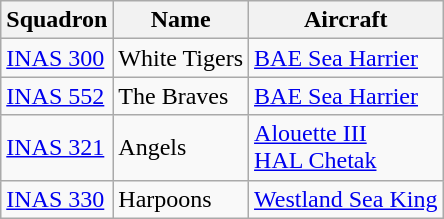<table class="wikitable sortable">
<tr>
<th>Squadron</th>
<th>Name</th>
<th>Aircraft</th>
</tr>
<tr>
<td><a href='#'>INAS 300</a></td>
<td>White Tigers</td>
<td><a href='#'>BAE Sea Harrier</a></td>
</tr>
<tr>
<td><a href='#'>INAS 552</a></td>
<td>The Braves</td>
<td><a href='#'>BAE Sea Harrier</a></td>
</tr>
<tr>
<td><a href='#'>INAS 321</a></td>
<td>Angels</td>
<td><a href='#'>Alouette III</a> <br> <a href='#'>HAL Chetak</a></td>
</tr>
<tr>
<td><a href='#'>INAS 330</a></td>
<td>Harpoons</td>
<td><a href='#'>Westland Sea King</a></td>
</tr>
</table>
